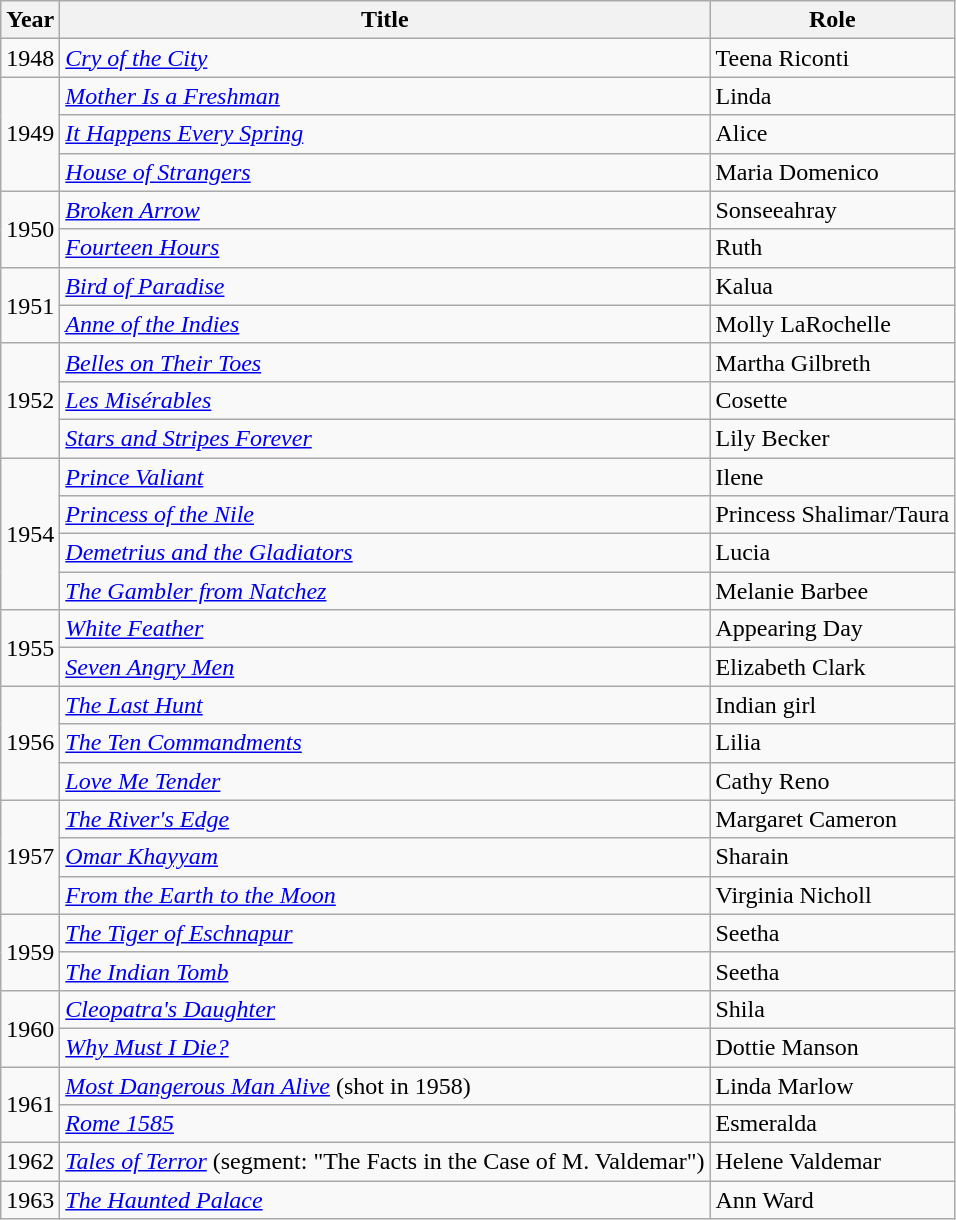<table class="wikitable">
<tr>
<th>Year</th>
<th>Title</th>
<th>Role</th>
</tr>
<tr>
<td>1948</td>
<td><em><a href='#'>Cry of the City</a></em></td>
<td>Teena Riconti</td>
</tr>
<tr>
<td rowspan=3>1949</td>
<td><em><a href='#'>Mother Is a Freshman</a></em></td>
<td>Linda</td>
</tr>
<tr>
<td><em><a href='#'>It Happens Every Spring</a></em></td>
<td>Alice</td>
</tr>
<tr>
<td><em><a href='#'>House of Strangers</a></em></td>
<td>Maria Domenico</td>
</tr>
<tr>
<td rowspan=2>1950</td>
<td><em><a href='#'>Broken Arrow</a></em></td>
<td>Sonseeahray</td>
</tr>
<tr>
<td><em><a href='#'>Fourteen Hours</a></em></td>
<td>Ruth</td>
</tr>
<tr>
<td rowspan=2>1951</td>
<td><em><a href='#'>Bird of Paradise</a></em></td>
<td>Kalua</td>
</tr>
<tr>
<td><em><a href='#'>Anne of the Indies</a></em></td>
<td>Molly LaRochelle</td>
</tr>
<tr>
<td rowspan=3>1952</td>
<td><em><a href='#'>Belles on Their Toes</a></em></td>
<td>Martha Gilbreth</td>
</tr>
<tr>
<td><em><a href='#'>Les Misérables</a></em></td>
<td>Cosette</td>
</tr>
<tr>
<td><em><a href='#'>Stars and Stripes Forever</a></em></td>
<td>Lily Becker</td>
</tr>
<tr>
<td rowspan=4>1954</td>
<td><em><a href='#'>Prince Valiant</a></em></td>
<td>Ilene</td>
</tr>
<tr>
<td><em><a href='#'>Princess of the Nile</a></em></td>
<td>Princess Shalimar/Taura</td>
</tr>
<tr>
<td><em><a href='#'>Demetrius and the Gladiators</a></em></td>
<td>Lucia</td>
</tr>
<tr>
<td><em><a href='#'>The Gambler from Natchez</a></em></td>
<td>Melanie Barbee</td>
</tr>
<tr>
<td rowspan=2>1955</td>
<td><em><a href='#'>White Feather</a></em></td>
<td>Appearing Day</td>
</tr>
<tr>
<td><em><a href='#'>Seven Angry Men</a></em></td>
<td>Elizabeth Clark</td>
</tr>
<tr>
<td rowspan=3>1956</td>
<td><em><a href='#'>The Last Hunt</a></em></td>
<td>Indian girl</td>
</tr>
<tr>
<td><em><a href='#'>The Ten Commandments</a></em></td>
<td>Lilia</td>
</tr>
<tr>
<td><em><a href='#'>Love Me Tender</a></em></td>
<td>Cathy Reno</td>
</tr>
<tr>
<td rowspan=3>1957</td>
<td><em><a href='#'>The River's Edge</a></em></td>
<td>Margaret Cameron</td>
</tr>
<tr>
<td><em><a href='#'>Omar Khayyam</a></em></td>
<td>Sharain</td>
</tr>
<tr>
<td><em><a href='#'>From the Earth to the Moon</a></em></td>
<td>Virginia Nicholl</td>
</tr>
<tr>
<td rowspan=2>1959</td>
<td><em><a href='#'>The Tiger of Eschnapur</a></em></td>
<td>Seetha</td>
</tr>
<tr>
<td><em><a href='#'>The Indian Tomb</a></em></td>
<td>Seetha</td>
</tr>
<tr>
<td rowspan=2>1960</td>
<td><em><a href='#'>Cleopatra's Daughter</a></em></td>
<td>Shila</td>
</tr>
<tr>
<td><em><a href='#'>Why Must I Die?</a></em></td>
<td>Dottie Manson</td>
</tr>
<tr>
<td rowspan=2>1961</td>
<td><em><a href='#'>Most Dangerous Man Alive</a></em> (shot in 1958)</td>
<td>Linda Marlow</td>
</tr>
<tr>
<td><em><a href='#'>Rome 1585</a></em></td>
<td>Esmeralda</td>
</tr>
<tr>
<td>1962</td>
<td><em><a href='#'>Tales of Terror</a></em> (segment: "The Facts in the Case of M. Valdemar")</td>
<td>Helene Valdemar</td>
</tr>
<tr>
<td>1963</td>
<td><em><a href='#'>The Haunted Palace</a></em></td>
<td>Ann Ward</td>
</tr>
</table>
